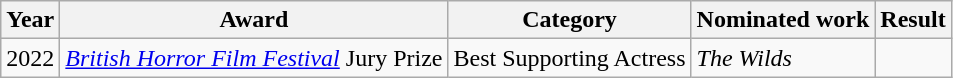<table class="wikitable sortable">
<tr>
<th>Year</th>
<th>Award</th>
<th>Category</th>
<th>Nominated work</th>
<th class="wikitable unsortable">Result</th>
</tr>
<tr>
<td>2022</td>
<td><em><a href='#'>British Horror Film Festival</a></em> Jury Prize</td>
<td>Best Supporting Actress</td>
<td><em>The Wilds</em></td>
<td></td>
</tr>
</table>
